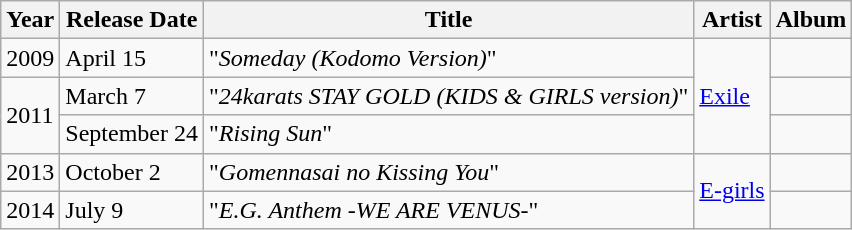<table class="wikitable">
<tr>
<th>Year</th>
<th>Release Date</th>
<th>Title</th>
<th>Artist</th>
<th>Album</th>
</tr>
<tr>
<td>2009</td>
<td>April 15</td>
<td>"<em>Someday (Kodomo Version)</em>"</td>
<td rowspan="3"><a href='#'>Exile</a></td>
<td></td>
</tr>
<tr>
<td rowspan="2">2011</td>
<td>March 7</td>
<td>"<em>24karats STAY GOLD (KIDS & GIRLS version)</em>"</td>
<td></td>
</tr>
<tr>
<td>September 24</td>
<td>"<em>Rising Sun</em>"</td>
<td></td>
</tr>
<tr>
<td>2013</td>
<td>October 2</td>
<td>"<em>Gomennasai no Kissing You</em>"</td>
<td rowspan="2"><a href='#'>E-girls</a></td>
<td></td>
</tr>
<tr>
<td>2014</td>
<td>July 9</td>
<td>"<em>E.G. Anthem -WE ARE VENUS-</em>"</td>
<td></td>
</tr>
</table>
